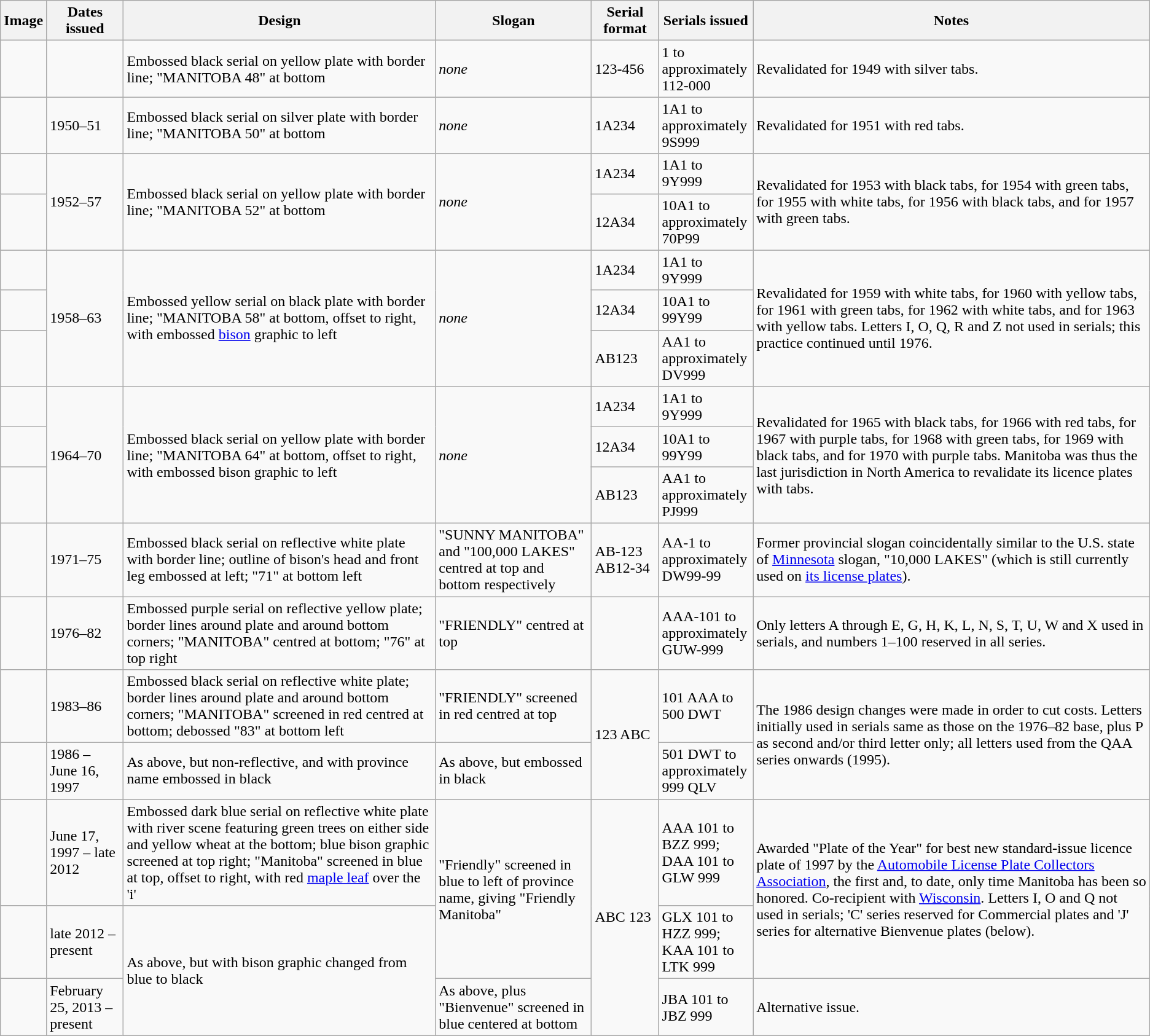<table class="wikitable">
<tr>
<th>Image</th>
<th>Dates issued</th>
<th>Design</th>
<th>Slogan</th>
<th>Serial format</th>
<th style="width:95px;">Serials issued</th>
<th>Notes</th>
</tr>
<tr>
<td><br></td>
<td></td>
<td>Embossed black serial on yellow plate with border line; "MANITOBA 48" at bottom</td>
<td><em>none</em></td>
<td>123-456</td>
<td>1 to approximately 112-000</td>
<td>Revalidated for 1949 with silver tabs.</td>
</tr>
<tr>
<td><br></td>
<td>1950–51</td>
<td>Embossed black serial on silver plate with border line; "MANITOBA 50" at bottom</td>
<td><em>none</em></td>
<td>1A234</td>
<td>1A1 to approximately 9S999</td>
<td>Revalidated for 1951 with red tabs.</td>
</tr>
<tr>
<td></td>
<td rowspan="2">1952–57</td>
<td rowspan="2">Embossed black serial on yellow plate with border line; "MANITOBA 52" at bottom</td>
<td rowspan="2"><em>none</em></td>
<td>1A234</td>
<td>1A1 to<br>9Y999</td>
<td rowspan="2">Revalidated for 1953 with black tabs, for 1954 with green tabs, for 1955 with white tabs, for 1956 with black tabs, and for 1957 with green tabs.</td>
</tr>
<tr>
<td></td>
<td>12A34</td>
<td>10A1 to approximately 70P99</td>
</tr>
<tr>
<td></td>
<td rowspan="3">1958–63</td>
<td rowspan="3">Embossed yellow serial on black plate with border line; "MANITOBA 58" at bottom, offset to right, with embossed <a href='#'>bison</a> graphic to left</td>
<td rowspan="3"><em>none</em></td>
<td>1A234</td>
<td>1A1 to<br>9Y999</td>
<td rowspan="3">Revalidated for 1959 with white tabs, for 1960 with yellow tabs, for 1961 with green tabs, for 1962 with white tabs, and for 1963 with yellow tabs. Letters I, O, Q, R and Z not used in serials; this practice continued until 1976.</td>
</tr>
<tr>
<td></td>
<td>12A34</td>
<td>10A1 to<br>99Y99</td>
</tr>
<tr>
<td></td>
<td>AB123</td>
<td>AA1 to approximately DV999</td>
</tr>
<tr>
<td></td>
<td rowspan="3">1964–70</td>
<td rowspan="3">Embossed black serial on yellow plate with border line; "MANITOBA 64" at bottom, offset to right, with embossed bison graphic to left</td>
<td rowspan="3"><em>none</em></td>
<td>1A234</td>
<td>1A1 to<br>9Y999</td>
<td rowspan="3">Revalidated for 1965 with black tabs, for 1966 with red tabs, for 1967 with purple tabs, for 1968 with green tabs, for 1969 with black tabs, and for 1970 with purple tabs. Manitoba was thus the last jurisdiction in North America to revalidate its licence plates with tabs.</td>
</tr>
<tr>
<td></td>
<td>12A34</td>
<td>10A1 to<br>99Y99</td>
</tr>
<tr>
<td></td>
<td>AB123</td>
<td>AA1 to approximately PJ999</td>
</tr>
<tr>
<td></td>
<td>1971–75</td>
<td>Embossed black serial on reflective white plate with border line; outline of bison's head and front leg embossed at left; "71" at bottom left</td>
<td>"SUNNY MANITOBA" and "100,000 LAKES" centred at top and bottom respectively</td>
<td>AB-123<br>AB12-34</td>
<td>AA-1 to approximately DW99-99</td>
<td>Former provincial slogan coincidentally similar to the U.S. state of <a href='#'>Minnesota</a> slogan, "10,000 LAKES" (which is still currently used on <a href='#'>its license plates</a>).</td>
</tr>
<tr>
<td></td>
<td>1976–82</td>
<td>Embossed purple serial on reflective yellow plate; border lines around plate and around bottom corners; "MANITOBA" centred at bottom; "76" at top right</td>
<td>"FRIENDLY" centred at top</td>
<td></td>
<td>AAA-101 to approximately GUW-999</td>
<td>Only letters A through E, G, H, K, L, N, S, T, U, W and X used in serials, and numbers 1–100 reserved in all series.</td>
</tr>
<tr>
<td></td>
<td>1983–86</td>
<td>Embossed black serial on reflective white plate; border lines around plate and around bottom corners; "MANITOBA" screened in red centred at bottom; debossed "83" at bottom left</td>
<td>"FRIENDLY" screened in red centred at top</td>
<td rowspan="2">123 ABC</td>
<td>101 AAA to 500 DWT</td>
<td rowspan="2">The 1986 design changes were made in order to cut costs. Letters initially used in serials same as those on the 1976–82 base, plus P as second and/or third letter only; all letters used from the QAA series onwards (1995).</td>
</tr>
<tr>
<td></td>
<td>1986 – June 16, 1997</td>
<td>As above, but non-reflective, and with province name embossed in black</td>
<td>As above, but embossed in black</td>
<td>501 DWT to approximately 999 QLV</td>
</tr>
<tr>
<td></td>
<td>June 17, 1997 – late<br>2012</td>
<td>Embossed dark blue serial on reflective white plate with river scene featuring green trees on either side and yellow wheat at the bottom; blue bison graphic screened at top right; "Manitoba" screened in blue at top, offset to right, with red <a href='#'>maple leaf</a> over the 'i'</td>
<td rowspan="2">"Friendly" screened in blue to left of province name, giving "Friendly Manitoba"</td>
<td rowspan="3">ABC 123</td>
<td>AAA 101 to BZZ 999; DAA 101 to GLW 999</td>
<td rowspan="2">Awarded "Plate of the Year" for best new standard-issue licence plate of 1997 by the <a href='#'>Automobile License Plate Collectors Association</a>, the first and, to date, only time Manitoba has been so honored. Co-recipient with <a href='#'>Wisconsin</a>. Letters I, O and Q not used in serials; 'C' series reserved for Commercial plates and 'J' series for alternative Bienvenue plates (below).</td>
</tr>
<tr>
<td></td>
<td>late 2012 – present</td>
<td rowspan="2">As above, but with bison graphic changed from blue to black</td>
<td>GLX 101 to HZZ 999; KAA 101 to LTK 999 </td>
</tr>
<tr>
<td></td>
<td>February 25, 2013 – present</td>
<td>As above, plus "Bienvenue" screened in blue centered at bottom</td>
<td>JBA 101 to JBZ 999 </td>
<td>Alternative issue.</td>
</tr>
</table>
